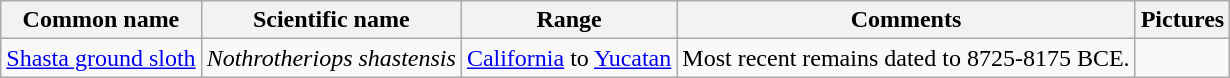<table class="wikitable">
<tr>
<th>Common name</th>
<th>Scientific name</th>
<th>Range</th>
<th class="unsortable">Comments</th>
<th>Pictures</th>
</tr>
<tr>
<td><a href='#'>Shasta ground sloth</a></td>
<td><em>Nothrotheriops shastensis</em></td>
<td><a href='#'>California</a> to <a href='#'>Yucatan</a></td>
<td>Most recent remains dated to 8725-8175 BCE.</td>
<td></td>
</tr>
</table>
